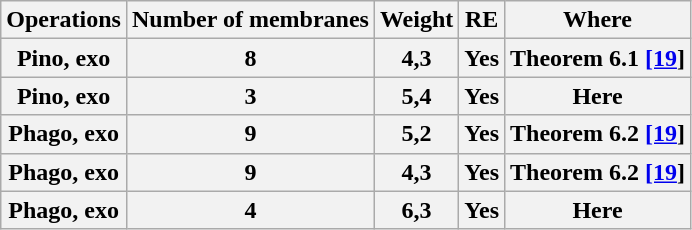<table class="wikitable" style="text-align:center">
<tr>
<th>Operations</th>
<th>Number of membranes</th>
<th>Weight</th>
<th>RE</th>
<th>Where</th>
</tr>
<tr>
<th>Pino, exo</th>
<th>8</th>
<th>4,3</th>
<th>Yes</th>
<th>Theorem 6.1 <a href='#'>[19</a>]</th>
</tr>
<tr>
<th>Pino, exo</th>
<th>3</th>
<th>5,4</th>
<th>Yes</th>
<th>Here</th>
</tr>
<tr>
<th>Phago, exo</th>
<th>9</th>
<th>5,2</th>
<th>Yes</th>
<th>Theorem 6.2 <a href='#'>[19</a>]</th>
</tr>
<tr>
<th>Phago, exo</th>
<th>9</th>
<th>4,3</th>
<th>Yes</th>
<th>Theorem 6.2 <a href='#'>[19</a>]</th>
</tr>
<tr>
<th>Phago, exo</th>
<th>4</th>
<th>6,3</th>
<th>Yes</th>
<th>Here</th>
</tr>
</table>
